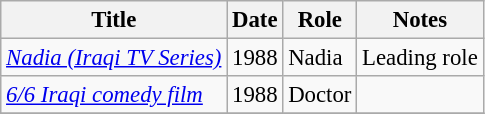<table class="wikitable" style="font-size: 95%;">
<tr>
<th>Title</th>
<th>Date</th>
<th>Role</th>
<th>Notes</th>
</tr>
<tr>
<td><em><a href='#'>Nadia (Iraqi TV Series)</a></em></td>
<td>1988</td>
<td>Nadia</td>
<td>Leading role</td>
</tr>
<tr>
<td><em><a href='#'>6/6 Iraqi comedy film</a></em></td>
<td>1988</td>
<td>Doctor</td>
<td></td>
</tr>
<tr>
</tr>
</table>
